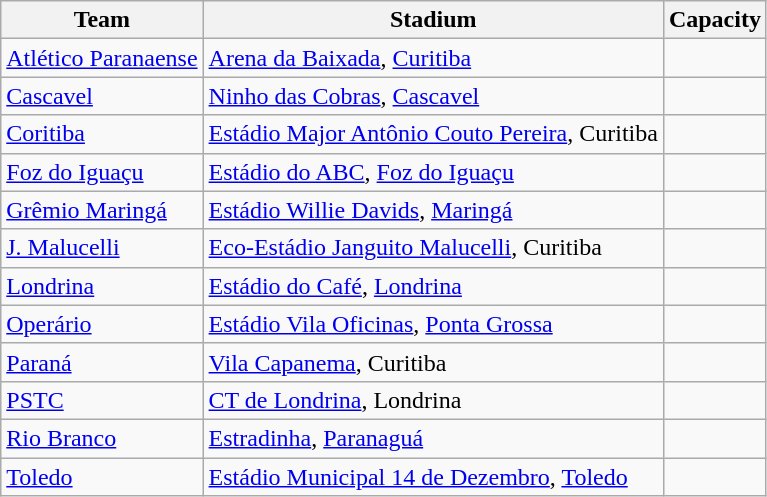<table class="wikitable sortable" style="text-align: left;">
<tr>
<th>Team</th>
<th>Stadium</th>
<th>Capacity</th>
</tr>
<tr>
<td><a href='#'>Atlético Paranaense</a></td>
<td><a href='#'>Arena da Baixada</a>, <a href='#'>Curitiba</a></td>
<td></td>
</tr>
<tr>
<td><a href='#'>Cascavel</a></td>
<td><a href='#'>Ninho das Cobras</a>, <a href='#'>Cascavel</a></td>
<td></td>
</tr>
<tr>
<td><a href='#'>Coritiba</a></td>
<td><a href='#'>Estádio Major Antônio Couto Pereira</a>, Curitiba</td>
<td></td>
</tr>
<tr>
<td><a href='#'>Foz do Iguaçu</a></td>
<td><a href='#'>Estádio do ABC</a>, <a href='#'>Foz do Iguaçu</a></td>
<td></td>
</tr>
<tr>
<td><a href='#'>Grêmio Maringá</a></td>
<td><a href='#'>Estádio Willie Davids</a>, <a href='#'>Maringá</a></td>
<td></td>
</tr>
<tr>
<td><a href='#'>J. Malucelli</a></td>
<td><a href='#'>Eco-Estádio Janguito Malucelli</a>, Curitiba</td>
<td></td>
</tr>
<tr>
<td><a href='#'>Londrina</a></td>
<td><a href='#'>Estádio do Café</a>, <a href='#'>Londrina</a></td>
<td></td>
</tr>
<tr>
<td><a href='#'>Operário</a></td>
<td><a href='#'>Estádio Vila Oficinas</a>, <a href='#'>Ponta Grossa</a></td>
<td></td>
</tr>
<tr>
<td><a href='#'>Paraná</a></td>
<td><a href='#'>Vila Capanema</a>, Curitiba</td>
<td></td>
</tr>
<tr>
<td><a href='#'>PSTC</a></td>
<td><a href='#'>CT de Londrina</a>, Londrina</td>
<td></td>
</tr>
<tr>
<td><a href='#'>Rio Branco</a></td>
<td><a href='#'>Estradinha</a>, <a href='#'>Paranaguá</a></td>
<td></td>
</tr>
<tr>
<td><a href='#'>Toledo</a></td>
<td><a href='#'>Estádio Municipal 14 de Dezembro</a>, <a href='#'>Toledo</a></td>
<td></td>
</tr>
</table>
